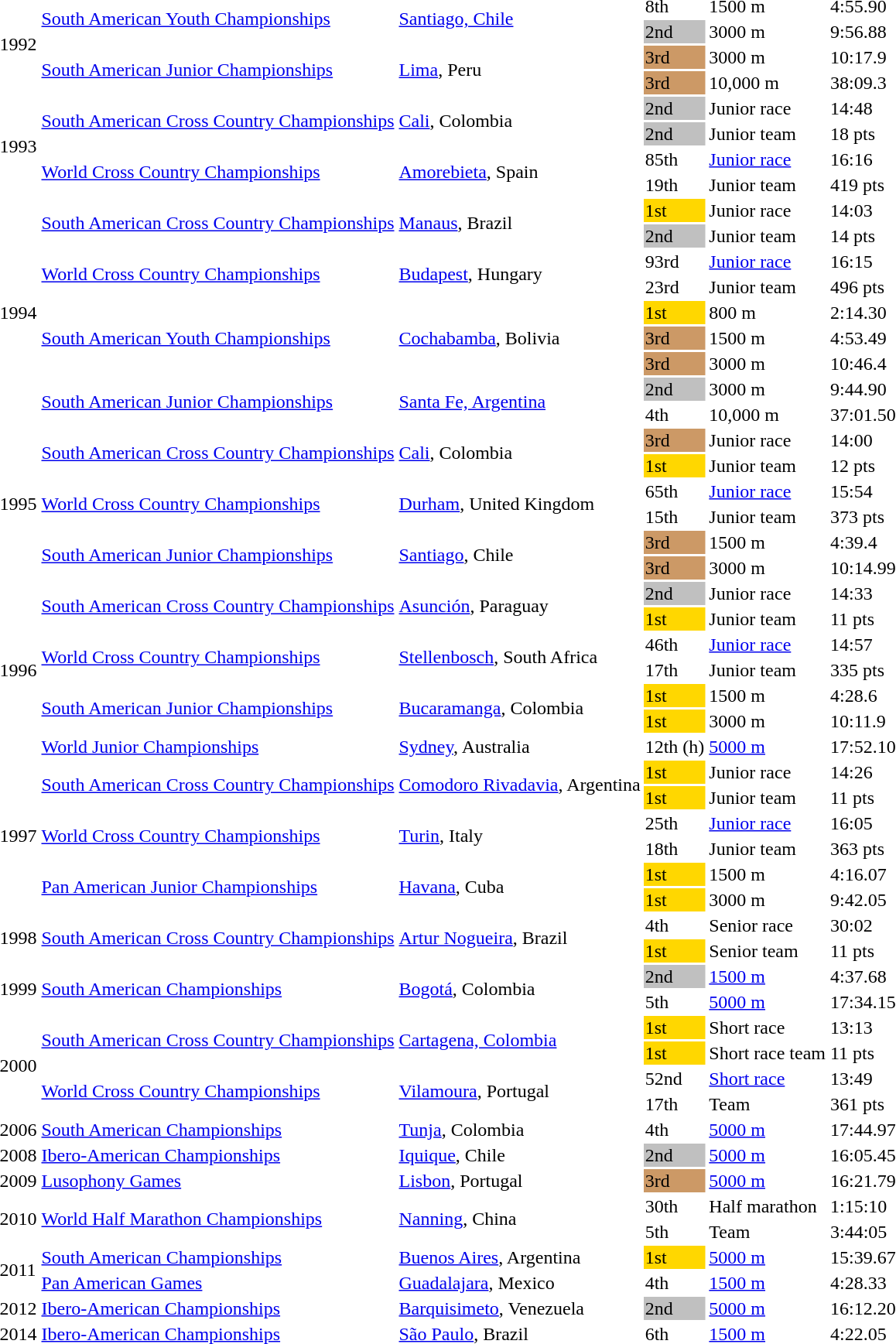<table>
<tr>
<td rowspan=4>1992</td>
<td rowspan=2><a href='#'>South American Youth Championships</a></td>
<td rowspan=2><a href='#'>Santiago, Chile</a></td>
<td>8th</td>
<td>1500 m</td>
<td>4:55.90</td>
</tr>
<tr>
<td bgcolor=silver>2nd</td>
<td>3000 m</td>
<td>9:56.88</td>
</tr>
<tr>
<td rowspan=2><a href='#'>South American Junior Championships</a></td>
<td rowspan=2><a href='#'>Lima</a>, Peru</td>
<td bgcolor=cc9966>3rd</td>
<td>3000 m</td>
<td>10:17.9</td>
</tr>
<tr>
<td bgcolor=cc9966>3rd</td>
<td>10,000 m</td>
<td>38:09.3</td>
</tr>
<tr>
<td rowspan=4>1993</td>
<td rowspan=2><a href='#'>South American Cross Country Championships</a></td>
<td rowspan=2><a href='#'>Cali</a>, Colombia</td>
<td bgcolor=silver>2nd</td>
<td>Junior race</td>
<td>14:48</td>
</tr>
<tr>
<td bgcolor=silver>2nd</td>
<td>Junior team</td>
<td>18 pts</td>
</tr>
<tr>
<td rowspan=2><a href='#'>World Cross Country Championships</a></td>
<td rowspan=2><a href='#'>Amorebieta</a>, Spain</td>
<td>85th</td>
<td><a href='#'>Junior race</a></td>
<td>16:16</td>
</tr>
<tr>
<td>19th</td>
<td>Junior team</td>
<td>419 pts</td>
</tr>
<tr>
<td rowspan=9>1994</td>
<td rowspan=2><a href='#'>South American Cross Country Championships</a></td>
<td rowspan=2><a href='#'>Manaus</a>, Brazil</td>
<td bgcolor=gold>1st</td>
<td>Junior race</td>
<td>14:03</td>
</tr>
<tr>
<td bgcolor=silver>2nd</td>
<td>Junior team</td>
<td>14 pts</td>
</tr>
<tr>
<td rowspan=2><a href='#'>World Cross Country Championships</a></td>
<td rowspan=2><a href='#'>Budapest</a>, Hungary</td>
<td>93rd</td>
<td><a href='#'>Junior race</a></td>
<td>16:15</td>
</tr>
<tr>
<td>23rd</td>
<td>Junior team</td>
<td>496 pts</td>
</tr>
<tr>
<td rowspan=3><a href='#'>South American Youth Championships</a></td>
<td rowspan=3><a href='#'>Cochabamba</a>, Bolivia</td>
<td bgcolor=gold>1st</td>
<td>800 m</td>
<td>2:14.30</td>
</tr>
<tr>
<td bgcolor=cc9966>3rd</td>
<td>1500 m</td>
<td>4:53.49</td>
</tr>
<tr>
<td bgcolor=cc9966>3rd</td>
<td>3000 m</td>
<td>10:46.4</td>
</tr>
<tr>
<td rowspan=2><a href='#'>South American Junior Championships</a></td>
<td rowspan=2><a href='#'>Santa Fe, Argentina</a></td>
<td bgcolor=silver>2nd</td>
<td>3000 m</td>
<td>9:44.90</td>
</tr>
<tr>
<td>4th</td>
<td>10,000 m</td>
<td>37:01.50</td>
</tr>
<tr>
<td rowspan=6>1995</td>
<td rowspan=2><a href='#'>South American Cross Country Championships</a></td>
<td rowspan=2><a href='#'>Cali</a>, Colombia</td>
<td bgcolor=cc9966>3rd</td>
<td>Junior race</td>
<td>14:00</td>
</tr>
<tr>
<td bgcolor=gold>1st</td>
<td>Junior team</td>
<td>12 pts</td>
</tr>
<tr>
<td rowspan=2><a href='#'>World Cross Country Championships</a></td>
<td rowspan=2><a href='#'>Durham</a>, United Kingdom</td>
<td>65th</td>
<td><a href='#'>Junior race</a></td>
<td>15:54</td>
</tr>
<tr>
<td>15th</td>
<td>Junior team</td>
<td>373 pts</td>
</tr>
<tr>
<td rowspan=2><a href='#'>South American Junior Championships</a></td>
<td rowspan=2><a href='#'>Santiago</a>, Chile</td>
<td bgcolor=cc9966>3rd</td>
<td>1500 m</td>
<td>4:39.4</td>
</tr>
<tr>
<td bgcolor=cc9966>3rd</td>
<td>3000 m</td>
<td>10:14.99</td>
</tr>
<tr>
<td rowspan=7>1996</td>
<td rowspan=2><a href='#'>South American Cross Country Championships</a></td>
<td rowspan=2><a href='#'>Asunción</a>, Paraguay</td>
<td bgcolor=silver>2nd</td>
<td>Junior race</td>
<td>14:33</td>
</tr>
<tr>
<td bgcolor=gold>1st</td>
<td>Junior team</td>
<td>11 pts</td>
</tr>
<tr>
<td rowspan=2><a href='#'>World Cross Country Championships</a></td>
<td rowspan=2><a href='#'>Stellenbosch</a>, South Africa</td>
<td>46th</td>
<td><a href='#'>Junior race</a></td>
<td>14:57</td>
</tr>
<tr>
<td>17th</td>
<td>Junior team</td>
<td>335 pts</td>
</tr>
<tr>
<td rowspan=2><a href='#'>South American Junior Championships</a></td>
<td rowspan=2><a href='#'>Bucaramanga</a>, Colombia</td>
<td bgcolor=gold>1st</td>
<td>1500 m</td>
<td>4:28.6</td>
</tr>
<tr>
<td bgcolor=gold>1st</td>
<td>3000 m</td>
<td>10:11.9</td>
</tr>
<tr>
<td><a href='#'>World Junior Championships</a></td>
<td><a href='#'>Sydney</a>, Australia</td>
<td>12th (h)</td>
<td><a href='#'>5000 m</a></td>
<td>17:52.10</td>
</tr>
<tr>
<td rowspan=6>1997</td>
<td rowspan=2><a href='#'>South American Cross Country Championships</a></td>
<td rowspan=2><a href='#'>Comodoro Rivadavia</a>, Argentina</td>
<td bgcolor=gold>1st</td>
<td>Junior race</td>
<td>14:26</td>
</tr>
<tr>
<td bgcolor=gold>1st</td>
<td>Junior team</td>
<td>11 pts</td>
</tr>
<tr>
<td rowspan=2><a href='#'>World Cross Country Championships</a></td>
<td rowspan=2><a href='#'>Turin</a>, Italy</td>
<td>25th</td>
<td><a href='#'>Junior race</a></td>
<td>16:05</td>
</tr>
<tr>
<td>18th</td>
<td>Junior team</td>
<td>363 pts</td>
</tr>
<tr>
<td rowspan=2><a href='#'>Pan American Junior Championships</a></td>
<td rowspan=2><a href='#'>Havana</a>, Cuba</td>
<td bgcolor=gold>1st</td>
<td>1500 m</td>
<td>4:16.07</td>
</tr>
<tr>
<td bgcolor=gold>1st</td>
<td>3000 m</td>
<td>9:42.05</td>
</tr>
<tr>
<td rowspan=2>1998</td>
<td rowspan=2><a href='#'>South American Cross Country Championships</a></td>
<td rowspan=2><a href='#'>Artur Nogueira</a>, Brazil</td>
<td>4th</td>
<td>Senior race</td>
<td>30:02</td>
</tr>
<tr>
<td bgcolor=gold>1st</td>
<td>Senior team</td>
<td>11 pts</td>
</tr>
<tr>
<td rowspan=2>1999</td>
<td rowspan=2><a href='#'>South American Championships</a></td>
<td rowspan=2><a href='#'>Bogotá</a>, Colombia</td>
<td bgcolor=silver>2nd</td>
<td><a href='#'>1500 m</a></td>
<td>4:37.68</td>
</tr>
<tr>
<td>5th</td>
<td><a href='#'>5000 m</a></td>
<td>17:34.15</td>
</tr>
<tr>
<td rowspan=4>2000</td>
<td rowspan=2><a href='#'>South American Cross Country Championships</a></td>
<td rowspan=2><a href='#'>Cartagena, Colombia</a></td>
<td bgcolor=gold>1st</td>
<td>Short race</td>
<td>13:13</td>
</tr>
<tr>
<td bgcolor=gold>1st</td>
<td>Short race team</td>
<td>11 pts</td>
</tr>
<tr>
<td rowspan=2><a href='#'>World Cross Country Championships</a></td>
<td rowspan=2><a href='#'>Vilamoura</a>, Portugal</td>
<td>52nd</td>
<td><a href='#'>Short race</a></td>
<td>13:49</td>
</tr>
<tr>
<td>17th</td>
<td>Team</td>
<td>361 pts</td>
</tr>
<tr>
<td>2006</td>
<td><a href='#'>South American Championships</a></td>
<td><a href='#'>Tunja</a>, Colombia</td>
<td>4th</td>
<td><a href='#'>5000 m</a></td>
<td>17:44.97</td>
</tr>
<tr>
<td>2008</td>
<td><a href='#'>Ibero-American Championships</a></td>
<td><a href='#'>Iquique</a>, Chile</td>
<td bgcolor=silver>2nd</td>
<td><a href='#'>5000 m</a></td>
<td>16:05.45</td>
</tr>
<tr>
<td>2009</td>
<td><a href='#'>Lusophony Games</a></td>
<td><a href='#'>Lisbon</a>, Portugal</td>
<td bgcolor=cc9966>3rd</td>
<td><a href='#'>5000 m</a></td>
<td>16:21.79</td>
</tr>
<tr>
<td rowspan=2>2010</td>
<td rowspan=2><a href='#'>World Half Marathon Championships</a></td>
<td rowspan=2><a href='#'>Nanning</a>, China</td>
<td>30th</td>
<td>Half marathon</td>
<td>1:15:10</td>
</tr>
<tr>
<td>5th</td>
<td>Team</td>
<td>3:44:05</td>
</tr>
<tr>
<td rowspan=2>2011</td>
<td><a href='#'>South American Championships</a></td>
<td><a href='#'>Buenos Aires</a>, Argentina</td>
<td bgcolor=gold>1st</td>
<td><a href='#'>5000 m</a></td>
<td>15:39.67 </td>
</tr>
<tr>
<td><a href='#'>Pan American Games</a></td>
<td><a href='#'>Guadalajara</a>, Mexico</td>
<td>4th</td>
<td><a href='#'>1500 m</a></td>
<td>4:28.33</td>
</tr>
<tr>
<td>2012</td>
<td><a href='#'>Ibero-American Championships</a></td>
<td><a href='#'>Barquisimeto</a>, Venezuela</td>
<td bgcolor=silver>2nd</td>
<td><a href='#'>5000 m</a></td>
<td>16:12.20</td>
</tr>
<tr>
<td>2014</td>
<td><a href='#'>Ibero-American Championships</a></td>
<td><a href='#'>São Paulo</a>, Brazil</td>
<td>6th</td>
<td><a href='#'>1500 m</a></td>
<td>4:22.05</td>
</tr>
</table>
